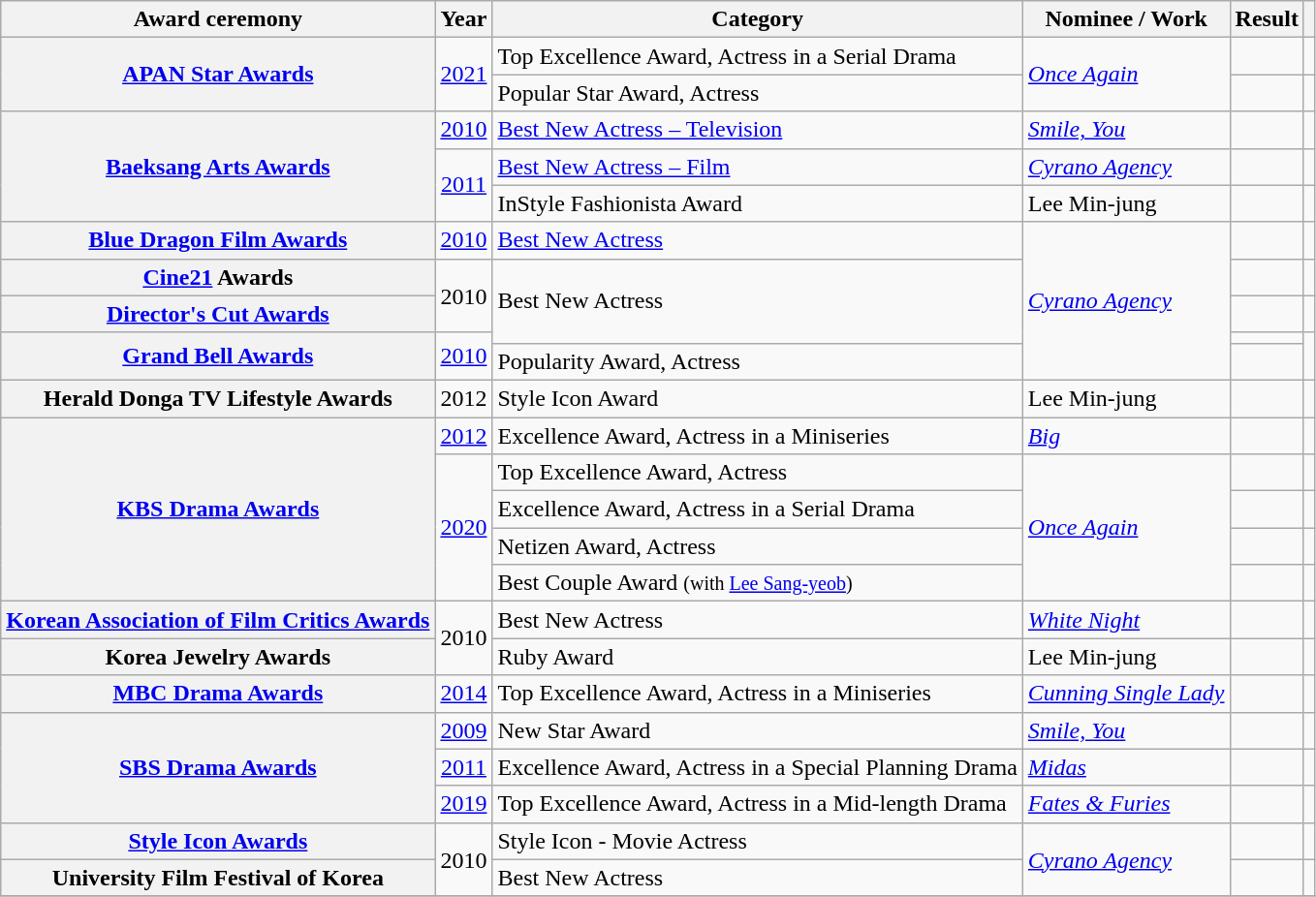<table class="wikitable plainrowheaders sortable">
<tr>
<th scope="col">Award ceremony</th>
<th scope="col">Year</th>
<th scope="col">Category</th>
<th scope="col">Nominee / Work</th>
<th scope="col">Result</th>
<th scope="col" class="unsortable"></th>
</tr>
<tr>
<th scope="row"  rowspan="2"><a href='#'>APAN Star Awards</a></th>
<td style="text-align:center" rowspan=2><a href='#'>2021</a></td>
<td>Top Excellence Award, Actress in a Serial Drama</td>
<td rowspan="2"><em><a href='#'>Once Again</a></em></td>
<td></td>
<td style="text-align:center"></td>
</tr>
<tr>
<td>Popular Star Award, Actress</td>
<td></td>
<td style="text-align:center"></td>
</tr>
<tr>
<th scope="row"  rowspan="3"><a href='#'>Baeksang Arts Awards</a></th>
<td style="text-align:center"><a href='#'>2010</a></td>
<td><a href='#'>Best New Actress – Television</a></td>
<td rowspan=1><em><a href='#'>Smile, You</a></em></td>
<td></td>
<td></td>
</tr>
<tr>
<td style="text-align:center" rowspan="2"><a href='#'>2011</a></td>
<td><a href='#'>Best New Actress – Film</a></td>
<td><em><a href='#'>Cyrano Agency</a></em></td>
<td></td>
<td></td>
</tr>
<tr>
<td>InStyle Fashionista Award</td>
<td>Lee Min-jung</td>
<td></td>
<td style="text-align:center"></td>
</tr>
<tr>
<th scope="row"  rowspan="1"><a href='#'>Blue Dragon Film Awards</a></th>
<td style="text-align:center"><a href='#'>2010</a></td>
<td><a href='#'>Best New Actress</a></td>
<td rowspan="5"><em><a href='#'>Cyrano Agency</a></em></td>
<td></td>
<td style="text-align:center"></td>
</tr>
<tr>
<th scope="row"  rowspan="1"><a href='#'>Cine21</a> Awards</th>
<td style="text-align:center" rowspan=2>2010</td>
<td rowspan="3">Best New Actress</td>
<td></td>
<td></td>
</tr>
<tr>
<th scope="row"  rowspan="1"><a href='#'>Director's Cut Awards</a></th>
<td></td>
<td style="text-align:center" rowspan=1></td>
</tr>
<tr>
<th scope="row"  rowspan="2"><a href='#'>Grand Bell Awards</a></th>
<td style="text-align:center" rowspan="2"><a href='#'>2010</a></td>
<td></td>
<td style="text-align:center"  rowspan="2"></td>
</tr>
<tr>
<td>Popularity Award, Actress</td>
<td></td>
</tr>
<tr>
<th scope="row"  rowspan=1>Herald Donga TV Lifestyle Awards</th>
<td style="text-align:center"  rowspan=1>2012</td>
<td>Style Icon Award</td>
<td>Lee Min-jung</td>
<td></td>
<td style="text-align:center"  rowspan=1></td>
</tr>
<tr>
<th scope="row"  rowspan="5"><a href='#'>KBS Drama Awards</a></th>
<td style="text-align:center"><a href='#'>2012</a></td>
<td>Excellence Award, Actress in a Miniseries</td>
<td><em><a href='#'>Big</a></em></td>
<td></td>
<td></td>
</tr>
<tr>
<td style="text-align:center"  rowspan="4"><a href='#'>2020</a></td>
<td>Top Excellence Award, Actress</td>
<td rowspan="4"><em><a href='#'>Once Again</a></em></td>
<td></td>
<td></td>
</tr>
<tr>
<td>Excellence Award, Actress in a Serial Drama</td>
<td></td>
<td></td>
</tr>
<tr>
<td>Netizen Award, Actress</td>
<td></td>
<td></td>
</tr>
<tr>
<td>Best Couple Award <small>(with <a href='#'>Lee Sang-yeob</a>)</small></td>
<td></td>
<td style="text-align:center"></td>
</tr>
<tr>
<th scope="row"  rowspan="1"><a href='#'>Korean Association of Film Critics Awards</a></th>
<td style="text-align:center" rowspan=2>2010</td>
<td>Best New Actress</td>
<td><em><a href='#'>White Night</a></em></td>
<td></td>
<td style="text-align:center"></td>
</tr>
<tr>
<th scope="row"  rowspan="1">Korea Jewelry Awards</th>
<td>Ruby Award</td>
<td>Lee Min-jung</td>
<td></td>
<td></td>
</tr>
<tr>
<th scope="row"  rowspan="1"><a href='#'>MBC Drama Awards</a></th>
<td style="text-align:center"><a href='#'>2014</a></td>
<td>Top Excellence Award, Actress in a Miniseries</td>
<td><em><a href='#'>Cunning Single Lady</a></em></td>
<td></td>
<td></td>
</tr>
<tr>
<th scope="row"  rowspan="3"><a href='#'>SBS Drama Awards</a></th>
<td style="text-align:center"><a href='#'>2009</a></td>
<td>New Star Award</td>
<td rowspan=1><em><a href='#'>Smile, You</a></em></td>
<td></td>
<td style="text-align:center"></td>
</tr>
<tr>
<td style="text-align:center"><a href='#'>2011</a></td>
<td>Excellence Award, Actress in a Special Planning Drama</td>
<td><em><a href='#'>Midas</a></em></td>
<td></td>
<td></td>
</tr>
<tr>
<td style="text-align:center"><a href='#'>2019</a></td>
<td>Top Excellence Award, Actress in a Mid-length Drama</td>
<td><em><a href='#'>Fates & Furies</a></em></td>
<td></td>
<td></td>
</tr>
<tr>
<th scope="row"  rowspan=1><a href='#'>Style Icon Awards</a></th>
<td style="text-align:center" rowspan=2>2010</td>
<td>Style Icon - Movie Actress</td>
<td rowspan=2><em><a href='#'>Cyrano Agency</a></em></td>
<td></td>
<td></td>
</tr>
<tr>
<th scope="row"  rowspan=1>University Film Festival of Korea</th>
<td rowspan="1">Best New Actress</td>
<td></td>
<td></td>
</tr>
<tr>
</tr>
</table>
